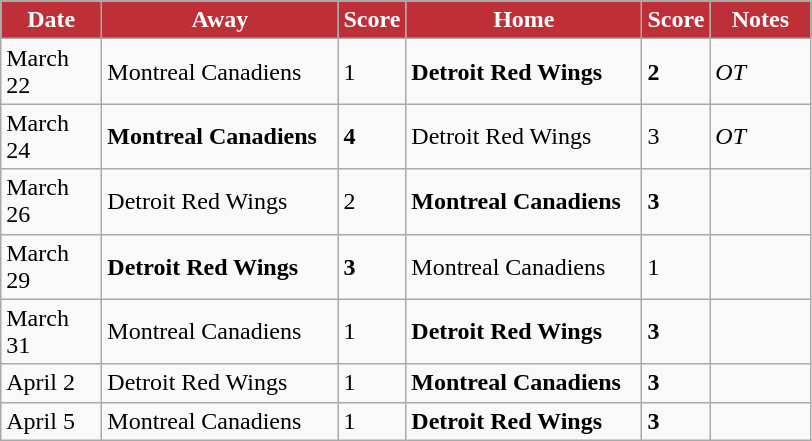<table class="wikitable">
<tr>
<th style="background:#BF2F38;color:#FFFFFF;" width="60">Date</th>
<th style="background:#BF2F38;color:#FFFFFF;" width="150">Away</th>
<th style="background:#BF2F38;color:#FFFFFF;" width="5">Score</th>
<th style="background:#BF2F38;color:#FFFFFF;" width="150">Home</th>
<th style="background:#BF2F38;color:#FFFFFF;" width="5">Score</th>
<th style="background:#BF2F38;color:#FFFFFF;" width="60">Notes</th>
</tr>
<tr>
<td>March 22</td>
<td>Montreal Canadiens</td>
<td>1</td>
<td><strong>Detroit Red Wings</strong></td>
<td><strong>2</strong></td>
<td><em>OT</em></td>
</tr>
<tr>
<td>March 24</td>
<td><strong>Montreal Canadiens</strong></td>
<td><strong>4</strong></td>
<td>Detroit Red Wings</td>
<td>3</td>
<td><em>OT</em></td>
</tr>
<tr>
<td>March 26</td>
<td>Detroit Red Wings</td>
<td>2</td>
<td><strong>Montreal Canadiens</strong></td>
<td><strong>3</strong></td>
<td></td>
</tr>
<tr>
<td>March 29</td>
<td><strong>Detroit Red Wings</strong></td>
<td><strong>3</strong></td>
<td>Montreal Canadiens</td>
<td>1</td>
<td></td>
</tr>
<tr>
<td>March 31</td>
<td>Montreal Canadiens</td>
<td>1</td>
<td><strong>Detroit Red Wings</strong></td>
<td><strong>3</strong></td>
<td></td>
</tr>
<tr>
<td>April 2</td>
<td>Detroit Red Wings</td>
<td>1</td>
<td><strong>Montreal Canadiens</strong></td>
<td><strong>3</strong></td>
<td></td>
</tr>
<tr>
<td>April 5</td>
<td>Montreal Canadiens</td>
<td>1</td>
<td><strong>Detroit Red Wings</strong></td>
<td><strong>3</strong></td>
<td></td>
</tr>
</table>
